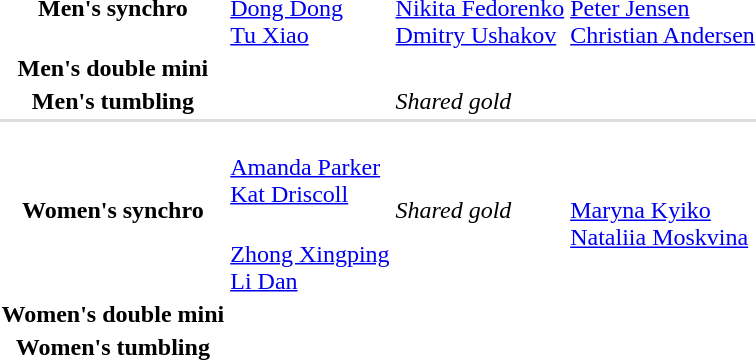<table>
<tr>
<th scope="row">Men's synchro</th>
<td><br><a href='#'>Dong Dong</a><br><a href='#'>Tu Xiao</a></td>
<td><br><a href='#'>Nikita Fedorenko</a><br><a href='#'>Dmitry Ushakov</a></td>
<td><br><a href='#'>Peter Jensen</a><br><a href='#'>Christian Andersen</a></td>
</tr>
<tr>
<th scope="row">Men's double mini</th>
<td></td>
<td></td>
<td></td>
</tr>
<tr>
<th scope="row" rowspan="2">Men's tumbling</th>
<td></td>
<td rowspan="2"><em>Shared gold</em></td>
<td rowspan="2"></td>
</tr>
<tr>
<td></td>
</tr>
<tr bgcolor=#DDDDDD>
<td colspan=4></td>
</tr>
<tr>
<th scope="row" rowspan="2">Women's synchro</th>
<td><br><a href='#'>Amanda Parker</a><br><a href='#'>Kat Driscoll</a></td>
<td rowspan="2"><em>Shared gold</em></td>
<td rowspan="2"><br><a href='#'>Maryna Kyiko</a><br><a href='#'>Nataliia Moskvina</a></td>
</tr>
<tr>
<td><br><a href='#'>Zhong Xingping</a><br><a href='#'>Li Dan</a></td>
</tr>
<tr>
<th scope="row">Women's double mini</th>
<td></td>
<td></td>
<td></td>
</tr>
<tr>
<th scope="row">Women's tumbling</th>
<td></td>
<td></td>
<td></td>
</tr>
</table>
